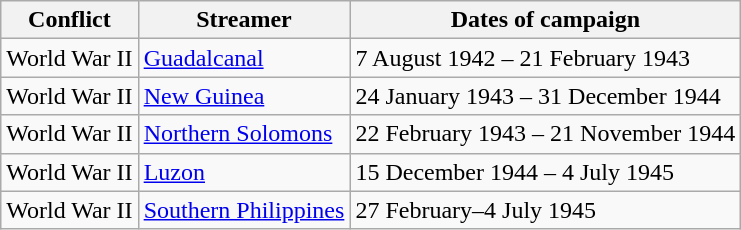<table class="wikitable">
<tr>
<th>Conflict</th>
<th>Streamer</th>
<th>Dates of campaign</th>
</tr>
<tr>
<td>World War II</td>
<td><a href='#'>Guadalcanal</a></td>
<td>7 August 1942 – 21 February 1943</td>
</tr>
<tr>
<td>World War II</td>
<td><a href='#'>New Guinea</a></td>
<td>24 January 1943 – 31 December 1944</td>
</tr>
<tr>
<td>World War II</td>
<td><a href='#'>Northern Solomons</a></td>
<td>22 February 1943 – 21 November 1944</td>
</tr>
<tr>
<td>World War II</td>
<td><a href='#'>Luzon</a></td>
<td>15 December 1944 – 4 July 1945</td>
</tr>
<tr>
<td>World War II</td>
<td><a href='#'>Southern Philippines</a></td>
<td>27 February–4 July 1945</td>
</tr>
</table>
